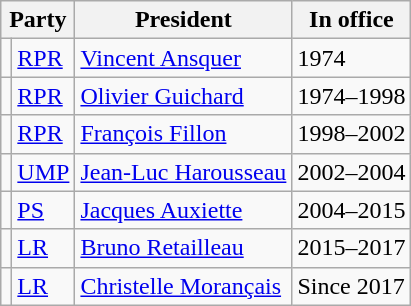<table class="wikitable">
<tr>
<th colspan="2">Party</th>
<th>President</th>
<th>In office</th>
</tr>
<tr>
<td></td>
<td><a href='#'>RPR</a></td>
<td><a href='#'>Vincent Ansquer</a></td>
<td>1974</td>
</tr>
<tr>
<td></td>
<td><a href='#'>RPR</a></td>
<td><a href='#'>Olivier Guichard</a></td>
<td>1974–1998</td>
</tr>
<tr>
<td></td>
<td><a href='#'>RPR</a></td>
<td><a href='#'>François Fillon</a></td>
<td>1998–2002</td>
</tr>
<tr>
<td></td>
<td><a href='#'>UMP</a></td>
<td><a href='#'>Jean-Luc Harousseau</a></td>
<td>2002–2004</td>
</tr>
<tr>
<td></td>
<td><a href='#'>PS</a></td>
<td><a href='#'>Jacques Auxiette</a></td>
<td>2004–2015</td>
</tr>
<tr>
<td></td>
<td><a href='#'>LR</a></td>
<td><a href='#'>Bruno Retailleau</a></td>
<td>2015–2017</td>
</tr>
<tr>
<td></td>
<td><a href='#'>LR</a></td>
<td><a href='#'>Christelle Morançais</a></td>
<td>Since 2017</td>
</tr>
</table>
